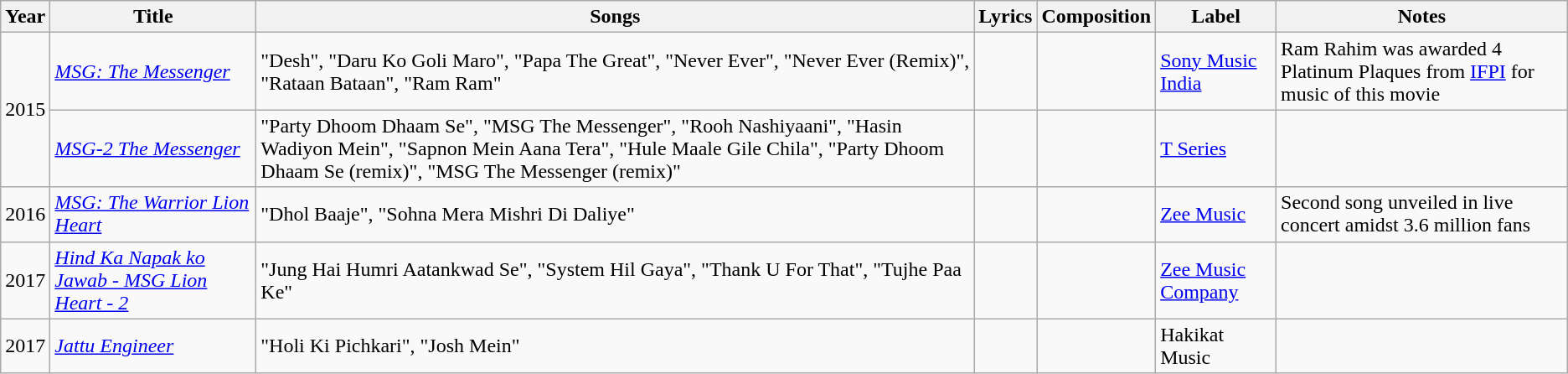<table class="wikitable sortable">
<tr>
<th>Year</th>
<th>Title</th>
<th>Songs</th>
<th>Lyrics</th>
<th>Composition</th>
<th>Label</th>
<th class="unsortable">Notes</th>
</tr>
<tr>
<td rowspan="2" style="text-align:center;">2015</td>
<td><em><a href='#'>MSG: The Messenger</a></em></td>
<td>"Desh", "Daru Ko Goli Maro", "Papa The Great", "Never Ever", "Never Ever (Remix)", "Rataan Bataan", "Ram Ram"</td>
<td></td>
<td></td>
<td><a href='#'>Sony Music India</a></td>
<td>Ram Rahim was awarded 4 Platinum Plaques from <a href='#'>IFPI</a> for music of this movie</td>
</tr>
<tr>
<td><em><a href='#'>MSG-2 The Messenger</a></em></td>
<td>"Party Dhoom Dhaam Se", "MSG The Messenger", "Rooh Nashiyaani", "Hasin Wadiyon Mein", "Sapnon Mein Aana Tera", "Hule Maale Gile Chila", "Party Dhoom Dhaam Se (remix)", "MSG The Messenger (remix)"</td>
<td></td>
<td></td>
<td><a href='#'>T Series</a></td>
<td></td>
</tr>
<tr>
<td style="text-align:center;">2016</td>
<td><em><a href='#'>MSG: The Warrior Lion Heart</a></em></td>
<td>"Dhol Baaje", "Sohna Mera Mishri Di Daliye"</td>
<td></td>
<td></td>
<td><a href='#'>Zee Music</a></td>
<td>Second song unveiled in live concert amidst 3.6 million fans</td>
</tr>
<tr>
<td style="text-align:center;">2017</td>
<td><em><a href='#'>Hind Ka Napak ko Jawab - MSG Lion Heart - 2</a></em></td>
<td>"Jung Hai Humri Aatankwad Se", "System Hil Gaya", "Thank U For That", "Tujhe Paa Ke"</td>
<td></td>
<td></td>
<td><a href='#'>Zee Music Company</a></td>
<td></td>
</tr>
<tr>
<td style="text-align:center;">2017</td>
<td><em><a href='#'>Jattu Engineer</a></em></td>
<td>"Holi Ki Pichkari", "Josh Mein"</td>
<td></td>
<td></td>
<td>Hakikat Music</td>
<td></td>
</tr>
</table>
